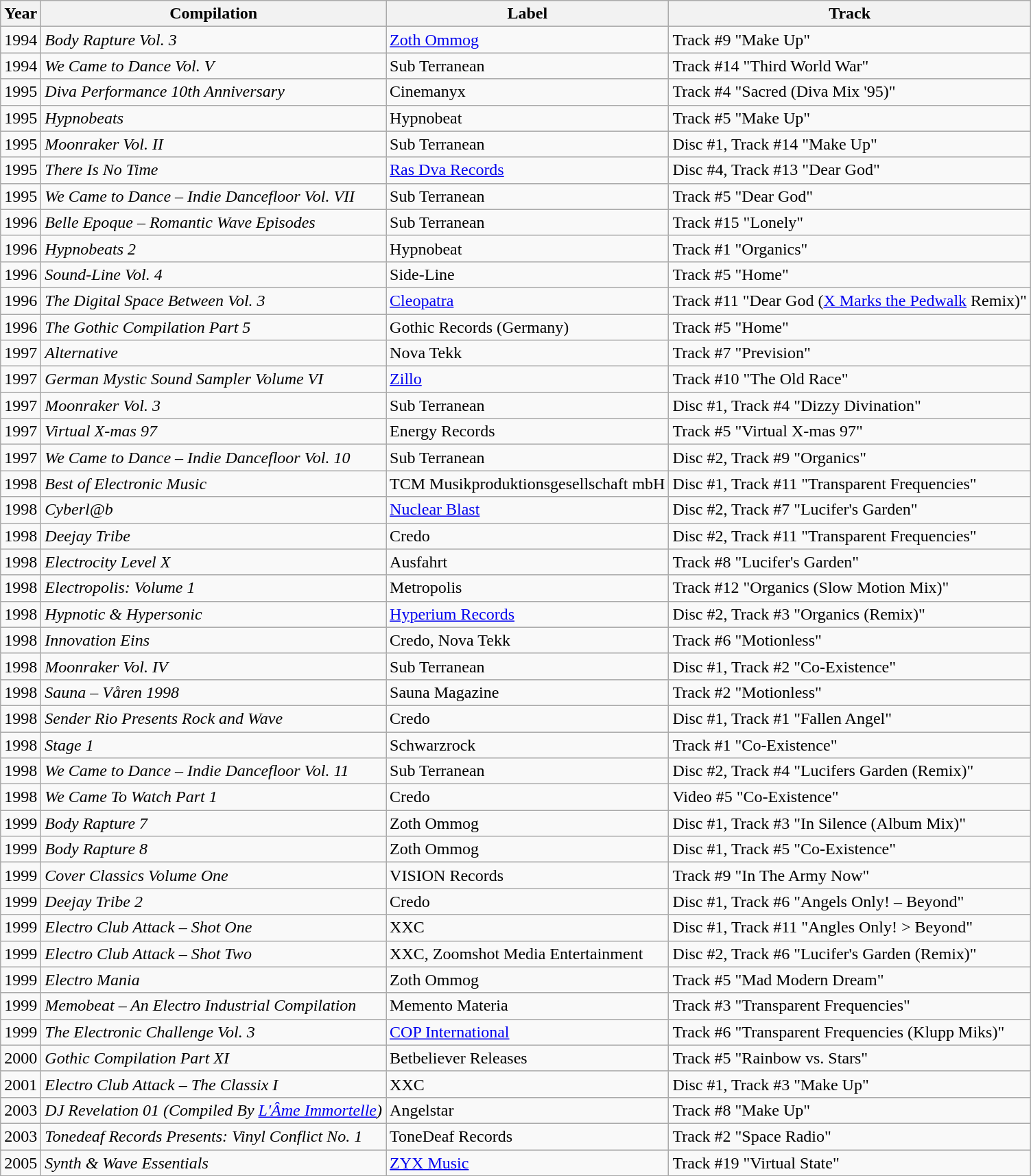<table class="wikitable sortable">
<tr>
<th>Year</th>
<th class=unsortable>Compilation</th>
<th>Label</th>
<th class=unsortable>Track</th>
</tr>
<tr>
<td>1994</td>
<td><em>Body Rapture Vol. 3</em></td>
<td><a href='#'>Zoth Ommog</a></td>
<td>Track #9 "Make Up"</td>
</tr>
<tr>
<td>1994</td>
<td><em>We Came to Dance Vol. V</em></td>
<td>Sub Terranean</td>
<td>Track #14 "Third World War"</td>
</tr>
<tr>
<td>1995</td>
<td><em>Diva Performance 10th Anniversary</em></td>
<td>Cinemanyx</td>
<td>Track #4 "Sacred (Diva Mix '95)"</td>
</tr>
<tr>
<td>1995</td>
<td><em>Hypnobeats</em></td>
<td>Hypnobeat</td>
<td>Track #5 "Make Up"</td>
</tr>
<tr>
<td>1995</td>
<td><em>Moonraker Vol. II</em></td>
<td>Sub Terranean</td>
<td>Disc #1, Track #14 "Make Up"</td>
</tr>
<tr>
<td>1995</td>
<td><em>There Is No Time</em></td>
<td><a href='#'>Ras Dva Records</a></td>
<td>Disc #4, Track #13 "Dear God"</td>
</tr>
<tr>
<td>1995</td>
<td><em>We Came to Dance – Indie Dancefloor Vol. VII</em></td>
<td>Sub Terranean</td>
<td>Track #5 "Dear God"</td>
</tr>
<tr>
<td>1996</td>
<td><em>Belle Epoque – Romantic Wave Episodes</em></td>
<td>Sub Terranean</td>
<td>Track #15 "Lonely"</td>
</tr>
<tr>
<td>1996</td>
<td><em>Hypnobeats 2</em></td>
<td>Hypnobeat</td>
<td>Track #1 "Organics"</td>
</tr>
<tr>
<td>1996</td>
<td><em>Sound-Line Vol. 4</em></td>
<td>Side-Line</td>
<td>Track #5 "Home"</td>
</tr>
<tr>
<td>1996</td>
<td><em>The Digital Space Between Vol. 3</em></td>
<td><a href='#'>Cleopatra</a></td>
<td>Track #11 "Dear God (<a href='#'>X Marks the Pedwalk</a> Remix)"</td>
</tr>
<tr>
<td>1996</td>
<td><em>The Gothic Compilation Part 5</em></td>
<td>Gothic Records (Germany)</td>
<td>Track #5 "Home"</td>
</tr>
<tr>
<td>1997</td>
<td><em>Alternative</em></td>
<td>Nova Tekk</td>
<td>Track #7 "Prevision"</td>
</tr>
<tr>
<td>1997</td>
<td><em>German Mystic Sound Sampler Volume VI</em></td>
<td><a href='#'>Zillo</a></td>
<td>Track #10 "The Old Race"</td>
</tr>
<tr>
<td>1997</td>
<td><em>Moonraker Vol. 3</em></td>
<td>Sub Terranean</td>
<td>Disc #1, Track #4 "Dizzy Divination"</td>
</tr>
<tr>
<td>1997</td>
<td><em>Virtual X-mas 97</em></td>
<td>Energy Records</td>
<td>Track #5 "Virtual X-mas 97"</td>
</tr>
<tr>
<td>1997</td>
<td><em>We Came to Dance – Indie Dancefloor Vol. 10</em></td>
<td>Sub Terranean</td>
<td>Disc #2, Track #9 "Organics"</td>
</tr>
<tr>
<td>1998</td>
<td><em>Best of Electronic Music</em></td>
<td>TCM Musikproduktionsgesellschaft mbH</td>
<td>Disc #1, Track #11 "Transparent Frequencies"</td>
</tr>
<tr>
<td>1998</td>
<td><em>Cyberl@b</em></td>
<td><a href='#'>Nuclear Blast</a></td>
<td>Disc #2, Track #7 "Lucifer's Garden"</td>
</tr>
<tr>
<td>1998</td>
<td><em>Deejay Tribe</em></td>
<td>Credo</td>
<td>Disc #2, Track #11 "Transparent Frequencies"</td>
</tr>
<tr>
<td>1998</td>
<td><em>Electrocity Level X</em></td>
<td>Ausfahrt</td>
<td>Track #8 "Lucifer's Garden"</td>
</tr>
<tr>
<td>1998</td>
<td><em>Electropolis: Volume 1</em></td>
<td>Metropolis</td>
<td>Track #12 "Organics (Slow Motion Mix)"</td>
</tr>
<tr>
<td>1998</td>
<td><em>Hypnotic & Hypersonic</em></td>
<td><a href='#'>Hyperium Records</a></td>
<td>Disc #2, Track #3 "Organics (Remix)"</td>
</tr>
<tr>
<td>1998</td>
<td><em>Innovation Eins</em></td>
<td>Credo, Nova Tekk</td>
<td>Track #6 "Motionless"</td>
</tr>
<tr>
<td>1998</td>
<td><em>Moonraker Vol. IV</em></td>
<td>Sub Terranean</td>
<td>Disc #1, Track #2 "Co-Existence"</td>
</tr>
<tr>
<td>1998</td>
<td><em>Sauna – Våren 1998</em></td>
<td>Sauna Magazine</td>
<td>Track #2 "Motionless"</td>
</tr>
<tr>
<td>1998</td>
<td><em>Sender Rio Presents Rock and Wave</em></td>
<td>Credo</td>
<td>Disc #1, Track #1 "Fallen Angel"</td>
</tr>
<tr>
<td>1998</td>
<td><em>Stage 1</em></td>
<td>Schwarzrock</td>
<td>Track #1 "Co-Existence"</td>
</tr>
<tr>
<td>1998</td>
<td><em>We Came to Dance – Indie Dancefloor Vol. 11</em></td>
<td>Sub Terranean</td>
<td>Disc #2, Track #4 "Lucifers Garden (Remix)"</td>
</tr>
<tr>
<td>1998</td>
<td><em>We Came To Watch Part 1</em></td>
<td>Credo</td>
<td>Video #5 "Co-Existence"</td>
</tr>
<tr>
<td>1999</td>
<td><em>Body Rapture 7</em></td>
<td>Zoth Ommog</td>
<td>Disc #1, Track #3 "In Silence (Album Mix)"</td>
</tr>
<tr>
<td>1999</td>
<td><em>Body Rapture 8</em></td>
<td>Zoth Ommog</td>
<td>Disc #1, Track #5 "Co-Existence"</td>
</tr>
<tr>
<td>1999</td>
<td><em>Cover Classics Volume One</em></td>
<td>VISION Records</td>
<td>Track #9 "In The Army Now"</td>
</tr>
<tr>
<td>1999</td>
<td><em>Deejay Tribe 2</em></td>
<td>Credo</td>
<td>Disc #1, Track #6 "Angels Only! – Beyond"</td>
</tr>
<tr>
<td>1999</td>
<td><em>Electro Club Attack – Shot One</em></td>
<td>XXC</td>
<td>Disc #1, Track #11 "Angles Only! > Beyond"</td>
</tr>
<tr>
<td>1999</td>
<td><em>Electro Club Attack – Shot Two</em></td>
<td>XXC, Zoomshot Media Entertainment</td>
<td>Disc #2, Track #6 "Lucifer's Garden (Remix)"</td>
</tr>
<tr>
<td>1999</td>
<td><em>Electro Mania</em></td>
<td>Zoth Ommog</td>
<td>Track #5 "Mad Modern Dream"</td>
</tr>
<tr>
<td>1999</td>
<td><em>Memobeat – An Electro Industrial Compilation</em></td>
<td>Memento Materia</td>
<td>Track #3 "Transparent Frequencies"</td>
</tr>
<tr>
<td>1999</td>
<td><em>The Electronic Challenge Vol. 3</em></td>
<td><a href='#'>COP International</a></td>
<td>Track #6 "Transparent Frequencies (Klupp Miks)"</td>
</tr>
<tr>
<td>2000</td>
<td><em>Gothic Compilation Part XI</em></td>
<td>Betbeliever Releases</td>
<td>Track #5 "Rainbow vs. Stars"</td>
</tr>
<tr>
<td>2001</td>
<td><em>Electro Club Attack – The Classix I</em></td>
<td>XXC</td>
<td>Disc #1, Track #3 "Make Up"</td>
</tr>
<tr>
<td>2003</td>
<td><em>DJ Revelation 01 (Compiled By <a href='#'>L'Âme Immortelle</a>)</em></td>
<td>Angelstar</td>
<td>Track #8 "Make Up"</td>
</tr>
<tr>
<td>2003</td>
<td><em>Tonedeaf Records Presents: Vinyl Conflict No. 1</em></td>
<td>ToneDeaf Records</td>
<td>Track #2 "Space Radio"</td>
</tr>
<tr>
<td>2005</td>
<td><em>Synth & Wave Essentials</em></td>
<td><a href='#'>ZYX Music</a></td>
<td>Track #19 "Virtual State"</td>
</tr>
</table>
